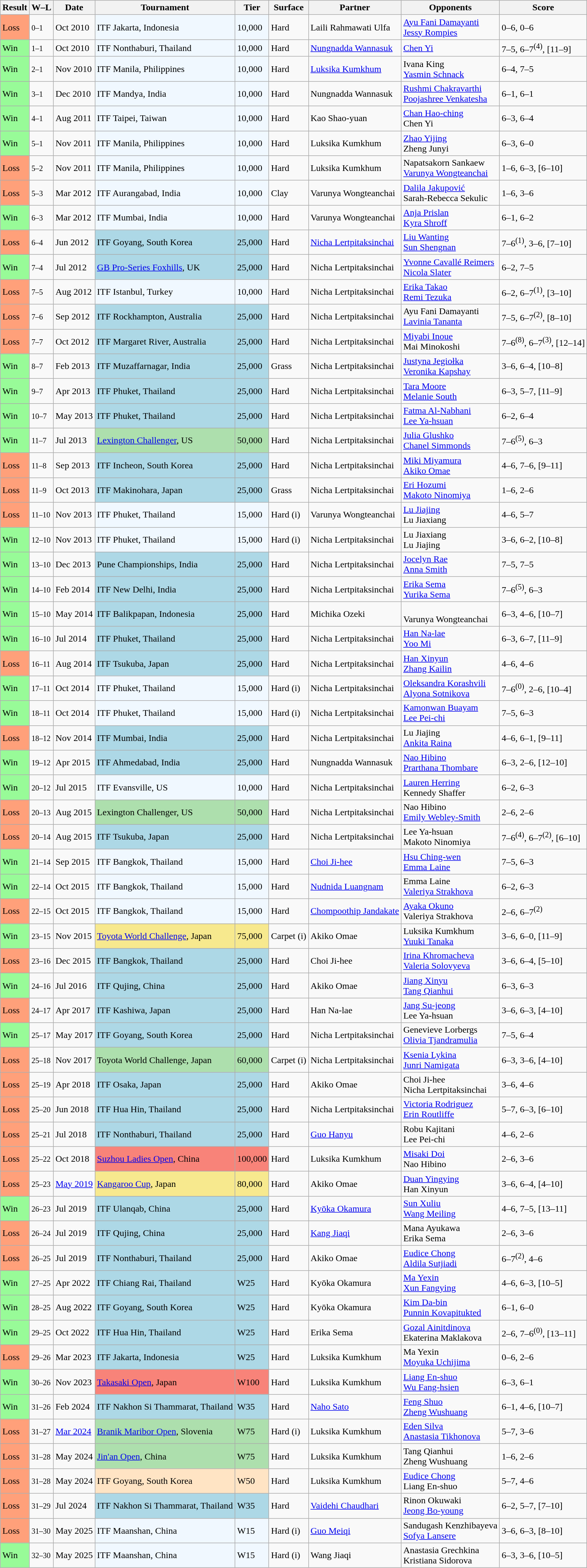<table class="sortable wikitable nowrap">
<tr>
<th>Result</th>
<th class="unsortable">W–L</th>
<th>Date</th>
<th>Tournament</th>
<th>Tier</th>
<th>Surface</th>
<th>Partner</th>
<th>Opponents</th>
<th class="unsortable">Score</th>
</tr>
<tr>
<td style="background:#ffa07a;">Loss</td>
<td><small>0–1</small></td>
<td>Oct 2010</td>
<td style="background:#f0f8ff;">ITF Jakarta, Indonesia</td>
<td style="background:#f0f8ff;">10,000</td>
<td>Hard</td>
<td> Laili Rahmawati Ulfa</td>
<td> <a href='#'>Ayu Fani Damayanti</a> <br>  <a href='#'>Jessy Rompies</a></td>
<td>0–6, 0–6</td>
</tr>
<tr>
<td style="background:#98fb98;">Win</td>
<td><small>1–1</small></td>
<td>Oct 2010</td>
<td style="background:#f0f8ff;">ITF Nonthaburi, Thailand</td>
<td style="background:#f0f8ff;">10,000</td>
<td>Hard</td>
<td> <a href='#'>Nungnadda Wannasuk</a></td>
<td> <a href='#'>Chen Yi</a> <br> </td>
<td>7–5, 6–7<sup>(4)</sup>, [11–9]</td>
</tr>
<tr>
<td style="background:#98fb98;">Win</td>
<td><small>2–1</small></td>
<td>Nov 2010</td>
<td style="background:#f0f8ff;">ITF Manila, Philippines</td>
<td style="background:#f0f8ff;">10,000</td>
<td>Hard</td>
<td> <a href='#'>Luksika Kumkhum</a></td>
<td> Ivana King <br>  <a href='#'>Yasmin Schnack</a></td>
<td>6–4, 7–5</td>
</tr>
<tr>
<td style="background:#98fb98;">Win</td>
<td><small>3–1</small></td>
<td>Dec 2010</td>
<td style="background:#f0f8ff;">ITF Mandya, India</td>
<td style="background:#f0f8ff;">10,000</td>
<td>Hard</td>
<td> Nungnadda Wannasuk</td>
<td> <a href='#'>Rushmi Chakravarthi</a> <br>  <a href='#'>Poojashree Venkatesha</a></td>
<td>6–1, 6–1</td>
</tr>
<tr>
<td style="background:#98fb98;">Win</td>
<td><small>4–1</small></td>
<td>Aug 2011</td>
<td style="background:#f0f8ff;">ITF Taipei, Taiwan</td>
<td style="background:#f0f8ff;">10,000</td>
<td>Hard</td>
<td> Kao Shao-yuan</td>
<td> <a href='#'>Chan Hao-ching</a> <br>  Chen Yi</td>
<td>6–3, 6–4</td>
</tr>
<tr>
<td style="background:#98fb98;">Win</td>
<td><small>5–1</small></td>
<td>Nov 2011</td>
<td style="background:#f0f8ff;">ITF Manila, Philippines</td>
<td style="background:#f0f8ff;">10,000</td>
<td>Hard</td>
<td> Luksika Kumkhum</td>
<td> <a href='#'>Zhao Yijing</a> <br>  Zheng Junyi</td>
<td>6–3, 6–0</td>
</tr>
<tr>
<td style="background:#ffa07a;">Loss</td>
<td><small>5–2</small></td>
<td>Nov 2011</td>
<td style="background:#f0f8ff;">ITF Manila, Philippines</td>
<td style="background:#f0f8ff;">10,000</td>
<td>Hard</td>
<td> Luksika Kumkhum</td>
<td> Napatsakorn Sankaew <br>  <a href='#'>Varunya Wongteanchai</a></td>
<td>1–6, 6–3, [6–10]</td>
</tr>
<tr>
<td style="background:#ffa07a;">Loss</td>
<td><small>5–3</small></td>
<td>Mar 2012</td>
<td style="background:#f0f8ff;">ITF Aurangabad, India</td>
<td style="background:#f0f8ff;">10,000</td>
<td>Clay</td>
<td> Varunya Wongteanchai</td>
<td> <a href='#'>Dalila Jakupović</a> <br>  Sarah-Rebecca Sekulic</td>
<td>1–6, 3–6</td>
</tr>
<tr>
<td style="background:#98fb98;">Win</td>
<td><small>6–3</small></td>
<td>Mar 2012</td>
<td style="background:#f0f8ff;">ITF Mumbai, India</td>
<td style="background:#f0f8ff;">10,000</td>
<td>Hard</td>
<td> Varunya Wongteanchai</td>
<td> <a href='#'>Anja Prislan</a> <br>  <a href='#'>Kyra Shroff</a></td>
<td>6–1, 6–2</td>
</tr>
<tr>
<td style="background:#ffa07a;">Loss</td>
<td><small>6–4</small></td>
<td>Jun 2012</td>
<td style="background:lightblue;">ITF Goyang, South Korea</td>
<td style="background:lightblue;">25,000</td>
<td>Hard</td>
<td> <a href='#'>Nicha Lertpitaksinchai</a></td>
<td> <a href='#'>Liu Wanting</a> <br>  <a href='#'>Sun Shengnan</a></td>
<td>7–6<sup>(1)</sup>, 3–6, [7–10]</td>
</tr>
<tr>
<td style="background:#98fb98;">Win</td>
<td><small>7–4</small></td>
<td>Jul 2012</td>
<td style="background:lightblue;"><a href='#'>GB Pro-Series Foxhills</a>, UK</td>
<td style="background:lightblue;">25,000</td>
<td>Hard</td>
<td> Nicha Lertpitaksinchai</td>
<td> <a href='#'>Yvonne Cavallé Reimers</a> <br>  <a href='#'>Nicola Slater</a></td>
<td>6–2, 7–5</td>
</tr>
<tr>
<td style="background:#ffa07a;">Loss</td>
<td><small>7–5</small></td>
<td>Aug 2012</td>
<td style="background:#f0f8ff;">ITF Istanbul, Turkey</td>
<td style="background:#f0f8ff;">10,000</td>
<td>Hard</td>
<td> Nicha Lertpitaksinchai</td>
<td> <a href='#'>Erika Takao</a> <br>  <a href='#'>Remi Tezuka</a></td>
<td>6–2, 6–7<sup>(1)</sup>, [3–10]</td>
</tr>
<tr>
<td style="background:#ffa07a;">Loss</td>
<td><small>7–6</small></td>
<td>Sep 2012</td>
<td style="background:lightblue;">ITF Rockhampton, Australia</td>
<td style="background:lightblue;">25,000</td>
<td>Hard</td>
<td> Nicha Lertpitaksinchai</td>
<td> Ayu Fani Damayanti <br>  <a href='#'>Lavinia Tananta</a></td>
<td>7–5, 6–7<sup>(2)</sup>, [8–10]</td>
</tr>
<tr>
<td style="background:#ffa07a;">Loss</td>
<td><small>7–7</small></td>
<td>Oct 2012</td>
<td style="background:lightblue;">ITF Margaret River, Australia</td>
<td style="background:lightblue;">25,000</td>
<td>Hard</td>
<td> Nicha Lertpitaksinchai</td>
<td> <a href='#'>Miyabi Inoue</a> <br>  Mai Minokoshi</td>
<td>7–6<sup>(8)</sup>, 6–7<sup>(3)</sup>, [12–14]</td>
</tr>
<tr>
<td style="background:#98fb98;">Win</td>
<td><small>8–7</small></td>
<td>Feb 2013</td>
<td style="background:lightblue;">ITF Muzaffarnagar, India</td>
<td style="background:lightblue;">25,000</td>
<td>Grass</td>
<td> Nicha Lertpitaksinchai</td>
<td> <a href='#'>Justyna Jegiołka</a> <br>  <a href='#'>Veronika Kapshay</a></td>
<td>3–6, 6–4, [10–8]</td>
</tr>
<tr>
<td style="background:#98fb98;">Win</td>
<td><small>9–7</small></td>
<td>Apr 2013</td>
<td style="background:lightblue;">ITF Phuket, Thailand</td>
<td style="background:lightblue;">25,000</td>
<td>Hard</td>
<td> Nicha Lertpitaksinchai</td>
<td> <a href='#'>Tara Moore</a> <br>  <a href='#'>Melanie South</a></td>
<td>6–3, 5–7, [11–9]</td>
</tr>
<tr>
<td style="background:#98fb98;">Win</td>
<td><small>10–7</small></td>
<td>May 2013</td>
<td style="background:lightblue;">ITF Phuket, Thailand</td>
<td style="background:lightblue;">25,000</td>
<td>Hard</td>
<td> Nicha Lertpitaksinchai</td>
<td> <a href='#'>Fatma Al-Nabhani</a> <br>  <a href='#'>Lee Ya-hsuan</a></td>
<td>6–2, 6–4</td>
</tr>
<tr>
<td style="background:#98fb98;">Win</td>
<td><small>11–7</small></td>
<td>Jul 2013</td>
<td style="background:#addfad;"><a href='#'>Lexington Challenger</a>, US</td>
<td style="background:#addfad;">50,000</td>
<td>Hard</td>
<td> Nicha Lertpitaksinchai</td>
<td> <a href='#'>Julia Glushko</a> <br>  <a href='#'>Chanel Simmonds</a></td>
<td>7–6<sup>(5)</sup>, 6–3</td>
</tr>
<tr>
<td style="background:#ffa07a;">Loss</td>
<td><small>11–8</small></td>
<td>Sep 2013</td>
<td style="background:lightblue;">ITF Incheon, South Korea</td>
<td style="background:lightblue;">25,000</td>
<td>Hard</td>
<td> Nicha Lertpitaksinchai</td>
<td> <a href='#'>Miki Miyamura</a> <br>  <a href='#'>Akiko Omae</a></td>
<td>4–6, 7–6, [9–11]</td>
</tr>
<tr>
<td style="background:#ffa07a;">Loss</td>
<td><small>11–9</small></td>
<td>Oct 2013</td>
<td style="background:lightblue;">ITF Makinohara, Japan</td>
<td style="background:lightblue;">25,000</td>
<td>Grass</td>
<td> Nicha Lertpitaksinchai</td>
<td> <a href='#'>Eri Hozumi</a> <br>  <a href='#'>Makoto Ninomiya</a></td>
<td>1–6, 2–6</td>
</tr>
<tr>
<td style="background:#ffa07a;">Loss</td>
<td><small>11–10</small></td>
<td>Nov 2013</td>
<td style="background:#f0f8ff;">ITF Phuket, Thailand</td>
<td style="background:#f0f8ff;">15,000</td>
<td>Hard (i)</td>
<td> Varunya Wongteanchai</td>
<td> <a href='#'>Lu Jiajing</a> <br>  Lu Jiaxiang</td>
<td>4–6, 5–7</td>
</tr>
<tr>
<td style="background:#98fb98;">Win</td>
<td><small>12–10</small></td>
<td>Nov 2013</td>
<td style="background:#f0f8ff;">ITF Phuket, Thailand</td>
<td style="background:#f0f8ff;">15,000</td>
<td>Hard (i)</td>
<td> Nicha Lertpitaksinchai</td>
<td> Lu Jiaxiang <br>  Lu Jiajing</td>
<td>3–6, 6–2, [10–8]</td>
</tr>
<tr>
<td style="background:#98fb98;">Win</td>
<td><small>13–10</small></td>
<td>Dec 2013</td>
<td style="background:lightblue;">Pune Championships, India</td>
<td style="background:lightblue;">25,000</td>
<td>Hard</td>
<td> Nicha Lertpitaksinchai</td>
<td> <a href='#'>Jocelyn Rae</a> <br>  <a href='#'>Anna Smith</a></td>
<td>7–5, 7–5</td>
</tr>
<tr>
<td style="background:#98fb98;">Win</td>
<td><small>14–10</small></td>
<td>Feb 2014</td>
<td style="background:lightblue;">ITF New Delhi, India</td>
<td style="background:lightblue;">25,000</td>
<td>Hard</td>
<td> Nicha Lertpitaksinchai</td>
<td> <a href='#'>Erika Sema</a> <br>  <a href='#'>Yurika Sema</a></td>
<td>7–6<sup>(5)</sup>, 6–3</td>
</tr>
<tr>
<td style="background:#98fb98;">Win</td>
<td><small>15–10</small></td>
<td>May 2014</td>
<td style="background:lightblue;">ITF Balikpapan, Indonesia</td>
<td style="background:lightblue;">25,000</td>
<td>Hard</td>
<td> Michika Ozeki</td>
<td> <br>  Varunya Wongteanchai</td>
<td>6–3, 4–6, [10–7]</td>
</tr>
<tr>
<td style="background:#98fb98;">Win</td>
<td><small>16–10</small></td>
<td>Jul 2014</td>
<td style="background:lightblue;">ITF Phuket, Thailand</td>
<td style="background:lightblue;">25,000</td>
<td>Hard</td>
<td> Nicha Lertpitaksinchai</td>
<td> <a href='#'>Han Na-lae</a> <br>  <a href='#'>Yoo Mi</a></td>
<td>6–3, 6–7, [11–9]</td>
</tr>
<tr>
<td style="background:#ffa07a;">Loss</td>
<td><small>16–11</small></td>
<td>Aug 2014</td>
<td style="background:lightblue;">ITF Tsukuba, Japan</td>
<td style="background:lightblue;">25,000</td>
<td>Hard</td>
<td> Nicha Lertpitaksinchai</td>
<td> <a href='#'>Han Xinyun</a> <br>  <a href='#'>Zhang Kailin</a></td>
<td>4–6, 4–6</td>
</tr>
<tr>
<td style="background:#98fb98;">Win</td>
<td><small>17–11</small></td>
<td>Oct 2014</td>
<td style="background:#f0f8ff;">ITF Phuket, Thailand</td>
<td style="background:#f0f8ff;">15,000</td>
<td>Hard (i)</td>
<td> Nicha Lertpitaksinchai</td>
<td> <a href='#'>Oleksandra Korashvili</a> <br>  <a href='#'>Alyona Sotnikova</a></td>
<td>7–6<sup>(0)</sup>, 2–6, [10–4]</td>
</tr>
<tr>
<td style="background:#98fb98;">Win</td>
<td><small>18–11</small></td>
<td>Oct 2014</td>
<td style="background:#f0f8ff;">ITF Phuket, Thailand</td>
<td style="background:#f0f8ff;">15,000</td>
<td>Hard (i)</td>
<td> Nicha Lertpitaksinchai</td>
<td> <a href='#'>Kamonwan Buayam</a> <br>  <a href='#'>Lee Pei-chi</a></td>
<td>7–5, 6–3</td>
</tr>
<tr>
<td style="background:#ffa07a;">Loss</td>
<td><small>18–12</small></td>
<td>Nov 2014</td>
<td style="background:lightblue;">ITF Mumbai, India</td>
<td style="background:lightblue;">25,000</td>
<td>Hard</td>
<td> Nicha Lertpitaksinchai</td>
<td> Lu Jiajing <br>  <a href='#'>Ankita Raina</a></td>
<td>4–6, 6–1, [9–11]</td>
</tr>
<tr>
<td style="background:#98fb98;">Win</td>
<td><small>19–12</small></td>
<td>Apr 2015</td>
<td style="background:lightblue;">ITF Ahmedabad, India</td>
<td style="background:lightblue;">25,000</td>
<td>Hard</td>
<td> Nungnadda Wannasuk</td>
<td> <a href='#'>Nao Hibino</a> <br>  <a href='#'>Prarthana Thombare</a></td>
<td>6–3, 2–6, [12–10]</td>
</tr>
<tr>
<td style="background:#98fb98;">Win</td>
<td><small>20–12</small></td>
<td>Jul 2015</td>
<td style="background:#f0f8ff;">ITF Evansville, US</td>
<td style="background:#f0f8ff;">10,000</td>
<td>Hard</td>
<td> Nicha Lertpitaksinchai</td>
<td> <a href='#'>Lauren Herring</a> <br>  Kennedy Shaffer</td>
<td>6–2, 6–3</td>
</tr>
<tr>
<td style="background:#ffa07a;">Loss</td>
<td><small>20–13</small></td>
<td>Aug 2015</td>
<td style="background:#addfad;">Lexington Challenger, US</td>
<td style="background:#addfad;">50,000</td>
<td>Hard</td>
<td> Nicha Lertpitaksinchai</td>
<td> Nao Hibino <br>  <a href='#'>Emily Webley-Smith</a></td>
<td>2–6, 2–6</td>
</tr>
<tr>
<td style="background:#ffa07a;">Loss</td>
<td><small>20–14</small></td>
<td>Aug 2015</td>
<td style="background:lightblue;">ITF Tsukuba, Japan</td>
<td style="background:lightblue;">25,000</td>
<td>Hard</td>
<td> Nicha Lertpitaksinchai</td>
<td> Lee Ya-hsuan <br>  Makoto Ninomiya</td>
<td>7–6<sup>(4)</sup>, 6–7<sup>(2)</sup>, [6–10]</td>
</tr>
<tr>
<td bgcolor="98FB98">Win</td>
<td><small>21–14</small></td>
<td>Sep 2015</td>
<td style="background:#f0f8ff;">ITF Bangkok, Thailand</td>
<td style="background:#f0f8ff;">15,000</td>
<td>Hard</td>
<td> <a href='#'>Choi Ji-hee</a></td>
<td> <a href='#'>Hsu Ching-wen</a> <br>  <a href='#'>Emma Laine</a></td>
<td>7–5, 6–3</td>
</tr>
<tr>
<td bgcolor="98FB98">Win</td>
<td><small>22–14</small></td>
<td>Oct 2015</td>
<td style="background:#f0f8ff;">ITF Bangkok, Thailand</td>
<td style="background:#f0f8ff;">15,000</td>
<td>Hard</td>
<td> <a href='#'>Nudnida Luangnam</a></td>
<td> Emma Laine <br>  <a href='#'>Valeriya Strakhova</a></td>
<td>6–2, 6–3</td>
</tr>
<tr>
<td style="background:#ffa07a;">Loss</td>
<td><small>22–15</small></td>
<td>Oct 2015</td>
<td style="background:#f0f8ff;">ITF Bangkok, Thailand</td>
<td style="background:#f0f8ff;">15,000</td>
<td>Hard</td>
<td> <a href='#'>Chompoothip Jandakate</a></td>
<td> <a href='#'>Ayaka Okuno</a> <br>  Valeriya Strakhova</td>
<td>2–6, 6–7<sup>(2)</sup></td>
</tr>
<tr>
<td bgcolor="98FB98">Win</td>
<td><small>23–15</small></td>
<td>Nov 2015</td>
<td style="background:#f7e98e;"><a href='#'>Toyota World Challenge</a>, Japan</td>
<td style="background:#f7e98e;">75,000</td>
<td>Carpet (i)</td>
<td> Akiko Omae</td>
<td> Luksika Kumkhum <br>  <a href='#'>Yuuki Tanaka</a></td>
<td>3–6, 6–0, [11–9]</td>
</tr>
<tr>
<td bgcolor="FFA07A">Loss</td>
<td><small>23–16</small></td>
<td>Dec 2015</td>
<td style="background:lightblue;">ITF Bangkok, Thailand</td>
<td style="background:lightblue;">25,000</td>
<td>Hard</td>
<td> Choi Ji-hee</td>
<td> <a href='#'>Irina Khromacheva</a> <br>  <a href='#'>Valeria Solovyeva</a></td>
<td>3–6, 6–4, [5–10]</td>
</tr>
<tr>
<td bgcolor="98FB98">Win</td>
<td><small>24–16</small></td>
<td>Jul 2016</td>
<td style="background:lightblue;">ITF Qujing, China</td>
<td style="background:lightblue;">25,000</td>
<td>Hard</td>
<td> Akiko Omae</td>
<td> <a href='#'>Jiang Xinyu</a> <br>  <a href='#'>Tang Qianhui</a></td>
<td>6–3, 6–3</td>
</tr>
<tr>
<td style="background:#ffa07a;">Loss</td>
<td><small>24–17</small></td>
<td>Apr 2017</td>
<td style="background:lightblue;">ITF Kashiwa, Japan</td>
<td style="background:lightblue;">25,000</td>
<td>Hard</td>
<td> Han Na-lae</td>
<td> <a href='#'>Jang Su-jeong</a> <br>  Lee Ya-hsuan</td>
<td>3–6, 6–3, [4–10]</td>
</tr>
<tr>
<td style="background:#98fb98;">Win</td>
<td><small>25–17</small></td>
<td>May 2017</td>
<td style="background:lightblue;">ITF Goyang, South Korea</td>
<td style="background:lightblue;">25,000</td>
<td>Hard</td>
<td> Nicha Lertpitaksinchai</td>
<td> Genevieve Lorbergs <br>  <a href='#'>Olivia Tjandramulia</a></td>
<td>7–5, 6–4</td>
</tr>
<tr>
<td style="background:#ffa07a;">Loss</td>
<td><small>25–18</small></td>
<td>Nov 2017</td>
<td style="background:#addfad;">Toyota World Challenge, Japan</td>
<td style="background:#addfad;">60,000</td>
<td>Carpet (i)</td>
<td> Nicha Lertpitaksinchai</td>
<td> <a href='#'>Ksenia Lykina</a> <br>  <a href='#'>Junri Namigata</a></td>
<td>6–3, 3–6, [4–10]</td>
</tr>
<tr>
<td style="background:#ffa07a;">Loss</td>
<td><small>25–19</small></td>
<td>Apr 2018</td>
<td style="background:lightblue;">ITF Osaka, Japan</td>
<td style="background:lightblue;">25,000</td>
<td>Hard</td>
<td> Akiko Omae</td>
<td> Choi Ji-hee <br>  Nicha Lertpitaksinchai</td>
<td>3–6, 4–6</td>
</tr>
<tr>
<td style="background:#ffa07a;">Loss</td>
<td><small>25–20</small></td>
<td>Jun 2018</td>
<td style="background:lightblue;">ITF Hua Hin, Thailand</td>
<td style="background:lightblue;">25,000</td>
<td>Hard</td>
<td> Nicha Lertpitaksinchai</td>
<td> <a href='#'>Victoria Rodriguez</a> <br>  <a href='#'>Erin Routliffe</a></td>
<td>5–7, 6–3, [6–10]</td>
</tr>
<tr>
<td style="background:#ffa07a;">Loss</td>
<td><small>25–21</small></td>
<td>Jul 2018</td>
<td style="background:lightblue;">ITF Nonthaburi, Thailand</td>
<td style="background:lightblue;">25,000</td>
<td>Hard</td>
<td> <a href='#'>Guo Hanyu</a></td>
<td> Robu Kajitani <br>  Lee Pei-chi</td>
<td>4–6, 2–6</td>
</tr>
<tr>
<td style="background:#ffa07a;">Loss</td>
<td><small>25–22</small></td>
<td>Oct 2018</td>
<td style="background:#f88379;"><a href='#'>Suzhou Ladies Open</a>, China</td>
<td style="background:#f88379;">100,000</td>
<td>Hard</td>
<td> Luksika Kumkhum</td>
<td> <a href='#'>Misaki Doi</a> <br>  Nao Hibino</td>
<td>2–6, 3–6</td>
</tr>
<tr>
<td style="background:#ffa07a;">Loss</td>
<td><small>25–23</small></td>
<td><a href='#'>May 2019</a></td>
<td style="background:#f7e98e;"><a href='#'>Kangaroo Cup</a>, Japan</td>
<td style="background:#f7e98e;">80,000</td>
<td>Hard</td>
<td> Akiko Omae</td>
<td> <a href='#'>Duan Yingying</a> <br>  Han Xinyun</td>
<td>3–6, 6–4, [4–10]</td>
</tr>
<tr>
<td style="background:#98fb98;">Win</td>
<td><small>26–23</small></td>
<td>Jul 2019</td>
<td style="background:lightblue;">ITF Ulanqab, China</td>
<td style="background:lightblue;">25,000</td>
<td>Hard</td>
<td> <a href='#'>Kyōka Okamura</a></td>
<td> <a href='#'>Sun Xuliu</a> <br>  <a href='#'>Wang Meiling</a></td>
<td>4–6, 7–5, [13–11]</td>
</tr>
<tr>
<td style="background:#ffa07a;">Loss</td>
<td><small>26–24</small></td>
<td>Jul 2019</td>
<td style="background:lightblue;">ITF Qujing, China</td>
<td style="background:lightblue;">25,000</td>
<td>Hard</td>
<td> <a href='#'>Kang Jiaqi</a></td>
<td> Mana Ayukawa <br>  Erika Sema</td>
<td>2–6, 3–6</td>
</tr>
<tr>
<td style="background:#ffa07a;">Loss</td>
<td><small>26–25</small></td>
<td>Jul 2019</td>
<td style="background:lightblue;">ITF Nonthaburi, Thailand</td>
<td style="background:lightblue;">25,000</td>
<td>Hard</td>
<td> Akiko Omae</td>
<td> <a href='#'>Eudice Chong</a> <br>  <a href='#'>Aldila Sutjiadi</a></td>
<td>6–7<sup>(2)</sup>, 4–6</td>
</tr>
<tr>
<td style="background:#98fb98;">Win</td>
<td><small>27–25</small></td>
<td>Apr 2022</td>
<td style="background:lightblue;">ITF Chiang Rai, Thailand</td>
<td style="background:lightblue;">W25</td>
<td>Hard</td>
<td> Kyōka Okamura</td>
<td> <a href='#'>Ma Yexin</a> <br>  <a href='#'>Xun Fangying</a></td>
<td>4–6, 6–3, [10–5]</td>
</tr>
<tr>
<td style="background:#98fb98;">Win</td>
<td><small>28–25</small></td>
<td>Aug 2022</td>
<td style="background:lightblue;">ITF Goyang, South Korea</td>
<td style="background:lightblue;">W25</td>
<td>Hard</td>
<td> Kyōka Okamura</td>
<td> <a href='#'>Kim Da-bin</a> <br>  <a href='#'>Punnin Kovapitukted</a></td>
<td>6–1, 6–0</td>
</tr>
<tr>
<td style="background:#98fb98;">Win</td>
<td><small>29–25</small></td>
<td>Oct 2022</td>
<td style="background:lightblue;">ITF Hua Hin, Thailand</td>
<td style="background:lightblue;">W25</td>
<td>Hard</td>
<td> Erika Sema</td>
<td> <a href='#'>Gozal Ainitdinova</a> <br>  Ekaterina Maklakova</td>
<td>2–6, 7–6<sup>(0)</sup>, [13–11]</td>
</tr>
<tr>
<td style="background:#ffa07a;">Loss</td>
<td><small>29–26</small></td>
<td>Mar 2023</td>
<td style="background:lightblue;">ITF Jakarta, Indonesia</td>
<td style="background:lightblue;">W25</td>
<td>Hard</td>
<td> Luksika Kumkhum</td>
<td> Ma Yexin <br>  <a href='#'>Moyuka Uchijima</a></td>
<td>0–6, 2–6</td>
</tr>
<tr>
<td style="background:#98fb98;">Win</td>
<td><small>30–26</small></td>
<td>Nov 2023</td>
<td style="background:#f88379;"><a href='#'>Takasaki Open</a>, Japan</td>
<td style="background:#f88379;">W100</td>
<td>Hard</td>
<td> Luksika Kumkhum</td>
<td> <a href='#'>Liang En-shuo</a> <br>  <a href='#'>Wu Fang-hsien</a></td>
<td>6–3, 6–1</td>
</tr>
<tr>
<td style="background:#98fb98;">Win</td>
<td><small>31–26</small></td>
<td>Feb 2024</td>
<td style="background:lightblue;">ITF Nakhon Si Thammarat, Thailand</td>
<td style="background:lightblue;">W35</td>
<td>Hard</td>
<td> <a href='#'>Naho Sato</a></td>
<td> <a href='#'>Feng Shuo</a> <br>  <a href='#'>Zheng Wushuang</a></td>
<td>6–1, 4–6, [10–7]</td>
</tr>
<tr>
<td style="background:#ffa07a;">Loss</td>
<td><small>31–27</small></td>
<td><a href='#'>Mar 2024</a></td>
<td bgcolor="addfad"><a href='#'>Branik Maribor Open</a>, Slovenia</td>
<td bgcolor="addfad">W75</td>
<td>Hard (i)</td>
<td> Luksika Kumkhum</td>
<td> <a href='#'>Eden Silva</a> <br>  <a href='#'>Anastasia Tikhonova</a></td>
<td>5–7, 3–6</td>
</tr>
<tr>
<td style="background:#ffa07a;">Loss</td>
<td><small>31–28</small></td>
<td>May 2024</td>
<td bgcolor="addfad"><a href='#'>Jin'an Open</a>, China</td>
<td bgcolor="addfad">W75</td>
<td>Hard</td>
<td> Luksika Kumkhum</td>
<td> Tang Qianhui <br>  Zheng Wushuang</td>
<td>1–6, 2–6</td>
</tr>
<tr>
<td style="background:#ffa07a;">Loss</td>
<td><small>31–28</small></td>
<td>May 2024</td>
<td style="background:#ffe4c4;">ITF Goyang, South Korea</td>
<td style="background:#ffe4c4;">W50</td>
<td>Hard</td>
<td> Luksika Kumkhum</td>
<td> <a href='#'>Eudice Chong</a> <br>  Liang En-shuo</td>
<td>5–7, 4–6</td>
</tr>
<tr>
<td style="background:#ffa07a;">Loss</td>
<td><small>31–29</small></td>
<td>Jul 2024</td>
<td style="background:lightblue;">ITF Nakhon Si Thammarat, Thailand</td>
<td style="background:lightblue;">W35</td>
<td>Hard</td>
<td> <a href='#'>Vaidehi Chaudhari</a></td>
<td> Rinon Okuwaki <br>  <a href='#'>Jeong Bo-young</a></td>
<td>6–2, 5–7, [7–10]</td>
</tr>
<tr>
<td style="background:#ffa07a;">Loss</td>
<td><small>31–30</small></td>
<td>May 2025</td>
<td style="background:#f0f8ff;">ITF Maanshan, China</td>
<td style="background:#f0f8ff;">W15</td>
<td>Hard (i)</td>
<td> <a href='#'>Guo Meiqi</a></td>
<td> Sandugash Kenzhibayeva <br>  <a href='#'>Sofya Lansere</a></td>
<td>3–6, 6–3, [8–10]</td>
</tr>
<tr>
<td style="background:#98fb98;">Win</td>
<td><small>32–30</small></td>
<td>May 2025</td>
<td style="background:#f0f8ff;">ITF Maanshan, China</td>
<td style="background:#f0f8ff;">W15</td>
<td>Hard (i)</td>
<td> Wang Jiaqi</td>
<td> Anastasia Grechkina <br>  Kristiana Sidorova</td>
<td>6–3, 3–6, [10–5]</td>
</tr>
</table>
